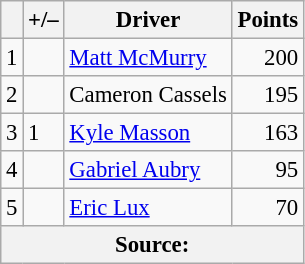<table class="wikitable" style="font-size: 95%;">
<tr>
<th scope="col"></th>
<th scope="col">+/–</th>
<th scope="col">Driver</th>
<th scope="col">Points</th>
</tr>
<tr>
<td align=center>1</td>
<td align="left"></td>
<td> <a href='#'>Matt McMurry</a></td>
<td align=right>200</td>
</tr>
<tr>
<td align=center>2</td>
<td align="left"></td>
<td> Cameron Cassels</td>
<td align=right>195</td>
</tr>
<tr>
<td align=center>3</td>
<td align="left"> 1</td>
<td> <a href='#'>Kyle Masson</a></td>
<td align=right>163</td>
</tr>
<tr>
<td align=center>4</td>
<td align="left"></td>
<td> <a href='#'>Gabriel Aubry</a></td>
<td align=right>95</td>
</tr>
<tr>
<td align=center>5</td>
<td align="left"></td>
<td> <a href='#'>Eric Lux</a></td>
<td align=right>70</td>
</tr>
<tr>
<th colspan=5>Source:</th>
</tr>
</table>
